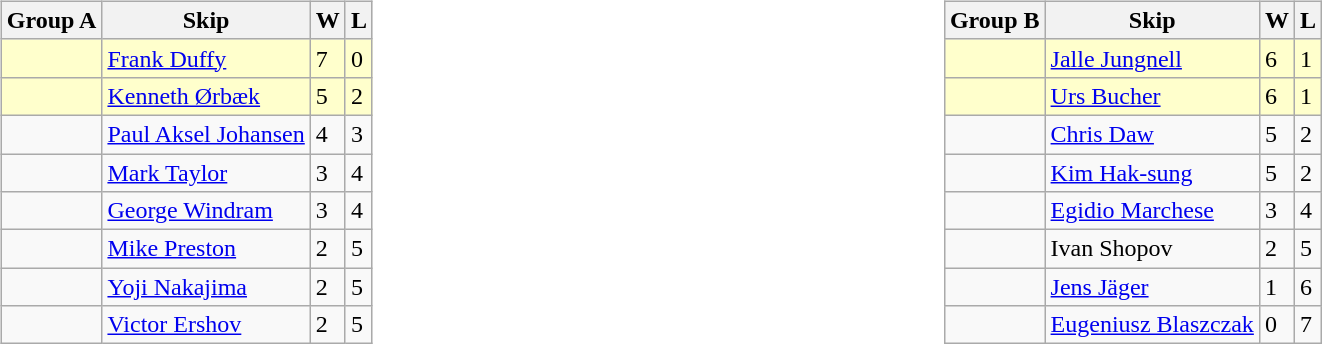<table>
<tr>
<td valign=top width=10%><br><table class=wikitable>
<tr>
<th>Group A</th>
<th>Skip</th>
<th>W</th>
<th>L</th>
</tr>
<tr bgcolor=#ffffcc>
<td></td>
<td><a href='#'>Frank Duffy</a></td>
<td>7</td>
<td>0</td>
</tr>
<tr bgcolor=#ffffcc>
<td></td>
<td><a href='#'>Kenneth Ørbæk</a></td>
<td>5</td>
<td>2</td>
</tr>
<tr>
<td></td>
<td><a href='#'>Paul Aksel Johansen</a></td>
<td>4</td>
<td>3</td>
</tr>
<tr>
<td></td>
<td><a href='#'>Mark Taylor</a></td>
<td>3</td>
<td>4</td>
</tr>
<tr>
<td></td>
<td><a href='#'>George Windram</a></td>
<td>3</td>
<td>4</td>
</tr>
<tr>
<td></td>
<td><a href='#'>Mike Preston</a></td>
<td>2</td>
<td>5</td>
</tr>
<tr>
<td></td>
<td><a href='#'>Yoji Nakajima</a></td>
<td>2</td>
<td>5</td>
</tr>
<tr>
<td></td>
<td><a href='#'>Victor Ershov</a></td>
<td>2</td>
<td>5</td>
</tr>
</table>
</td>
<td valign=top width=10%><br><table class=wikitable>
<tr>
<th>Group B</th>
<th>Skip</th>
<th>W</th>
<th>L</th>
</tr>
<tr bgcolor=#ffffcc>
<td></td>
<td><a href='#'>Jalle Jungnell</a></td>
<td>6</td>
<td>1</td>
</tr>
<tr bgcolor=#ffffcc>
<td></td>
<td><a href='#'>Urs Bucher</a></td>
<td>6</td>
<td>1</td>
</tr>
<tr>
<td></td>
<td><a href='#'>Chris Daw</a></td>
<td>5</td>
<td>2</td>
</tr>
<tr>
<td></td>
<td><a href='#'>Kim Hak-sung</a></td>
<td>5</td>
<td>2</td>
</tr>
<tr>
<td></td>
<td><a href='#'>Egidio Marchese</a></td>
<td>3</td>
<td>4</td>
</tr>
<tr>
<td></td>
<td>Ivan Shopov</td>
<td>2</td>
<td>5</td>
</tr>
<tr>
<td></td>
<td><a href='#'>Jens Jäger</a></td>
<td>1</td>
<td>6</td>
</tr>
<tr>
<td></td>
<td><a href='#'>Eugeniusz Blaszczak</a></td>
<td>0</td>
<td>7</td>
</tr>
</table>
</td>
</tr>
</table>
